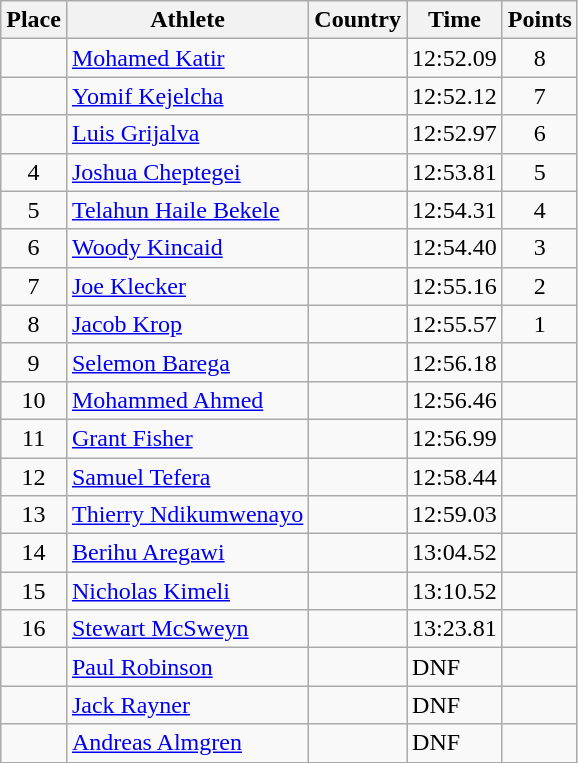<table class="wikitable">
<tr>
<th>Place</th>
<th>Athlete</th>
<th>Country</th>
<th>Time</th>
<th>Points</th>
</tr>
<tr>
<td align=center></td>
<td><a href='#'>Mohamed Katir</a></td>
<td></td>
<td>12:52.09</td>
<td align=center>8</td>
</tr>
<tr>
<td align=center></td>
<td><a href='#'>Yomif Kejelcha</a></td>
<td></td>
<td>12:52.12</td>
<td align=center>7</td>
</tr>
<tr>
<td align=center></td>
<td><a href='#'>Luis Grijalva</a></td>
<td></td>
<td>12:52.97</td>
<td align=center>6</td>
</tr>
<tr>
<td align=center>4</td>
<td><a href='#'>Joshua Cheptegei</a></td>
<td></td>
<td>12:53.81</td>
<td align=center>5</td>
</tr>
<tr>
<td align=center>5</td>
<td><a href='#'>Telahun Haile Bekele</a></td>
<td></td>
<td>12:54.31</td>
<td align=center>4</td>
</tr>
<tr>
<td align=center>6</td>
<td><a href='#'>Woody Kincaid</a></td>
<td></td>
<td>12:54.40</td>
<td align=center>3</td>
</tr>
<tr>
<td align=center>7</td>
<td><a href='#'>Joe Klecker</a></td>
<td></td>
<td>12:55.16</td>
<td align=center>2</td>
</tr>
<tr>
<td align=center>8</td>
<td><a href='#'>Jacob Krop</a></td>
<td></td>
<td>12:55.57</td>
<td align=center>1</td>
</tr>
<tr>
<td align=center>9</td>
<td><a href='#'>Selemon Barega</a></td>
<td></td>
<td>12:56.18</td>
<td align=center></td>
</tr>
<tr>
<td align=center>10</td>
<td><a href='#'>Mohammed Ahmed</a></td>
<td></td>
<td>12:56.46</td>
<td align=center></td>
</tr>
<tr>
<td align=center>11</td>
<td><a href='#'>Grant Fisher</a></td>
<td></td>
<td>12:56.99</td>
<td align=center></td>
</tr>
<tr>
<td align=center>12</td>
<td><a href='#'>Samuel Tefera</a></td>
<td></td>
<td>12:58.44</td>
<td align=center></td>
</tr>
<tr>
<td align=center>13</td>
<td><a href='#'>Thierry Ndikumwenayo</a></td>
<td></td>
<td>12:59.03</td>
<td align=center></td>
</tr>
<tr>
<td align=center>14</td>
<td><a href='#'>Berihu Aregawi</a></td>
<td></td>
<td>13:04.52</td>
<td align=center></td>
</tr>
<tr>
<td align=center>15</td>
<td><a href='#'>Nicholas Kimeli</a></td>
<td></td>
<td>13:10.52</td>
<td align=center></td>
</tr>
<tr>
<td align=center>16</td>
<td><a href='#'>Stewart McSweyn</a></td>
<td></td>
<td>13:23.81</td>
<td align=center></td>
</tr>
<tr>
<td align=center></td>
<td><a href='#'>Paul Robinson</a></td>
<td></td>
<td>DNF</td>
<td align=center></td>
</tr>
<tr>
<td align=center></td>
<td><a href='#'>Jack Rayner</a></td>
<td></td>
<td>DNF</td>
<td align=center></td>
</tr>
<tr>
<td align=center></td>
<td><a href='#'>Andreas Almgren</a></td>
<td></td>
<td>DNF</td>
<td align=center></td>
</tr>
</table>
